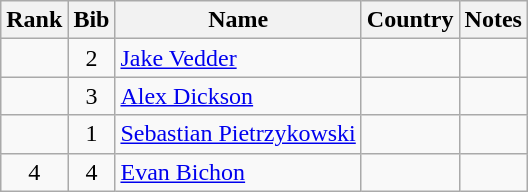<table class="wikitable" style="text-align:center;">
<tr>
<th>Rank</th>
<th>Bib</th>
<th>Name</th>
<th>Country</th>
<th>Notes</th>
</tr>
<tr>
<td></td>
<td>2</td>
<td align=left><a href='#'>Jake Vedder</a></td>
<td align=left></td>
<td></td>
</tr>
<tr>
<td></td>
<td>3</td>
<td align=left><a href='#'>Alex Dickson</a></td>
<td align=left></td>
<td></td>
</tr>
<tr>
<td></td>
<td>1</td>
<td align=left><a href='#'>Sebastian Pietrzykowski</a></td>
<td align=left></td>
<td></td>
</tr>
<tr>
<td>4</td>
<td>4</td>
<td align=left><a href='#'>Evan Bichon</a></td>
<td align=left></td>
<td></td>
</tr>
</table>
